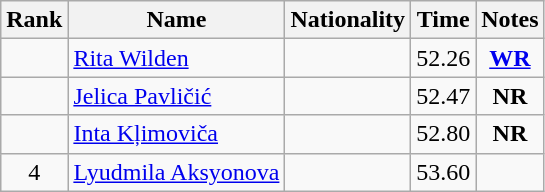<table class="wikitable sortable" style="text-align:center">
<tr>
<th>Rank</th>
<th>Name</th>
<th>Nationality</th>
<th>Time</th>
<th>Notes</th>
</tr>
<tr>
<td></td>
<td align="left"><a href='#'>Rita Wilden</a></td>
<td align=left></td>
<td>52.26</td>
<td><strong><a href='#'>WR</a></strong></td>
</tr>
<tr>
<td></td>
<td align="left"><a href='#'>Jelica Pavličić</a></td>
<td align=left></td>
<td>52.47</td>
<td><strong>NR</strong></td>
</tr>
<tr>
<td></td>
<td align="left"><a href='#'>Inta Kļimoviča</a></td>
<td align=left></td>
<td>52.80</td>
<td><strong>NR</strong></td>
</tr>
<tr>
<td>4</td>
<td align="left"><a href='#'>Lyudmila Aksyonova</a></td>
<td align=left></td>
<td>53.60</td>
<td></td>
</tr>
</table>
